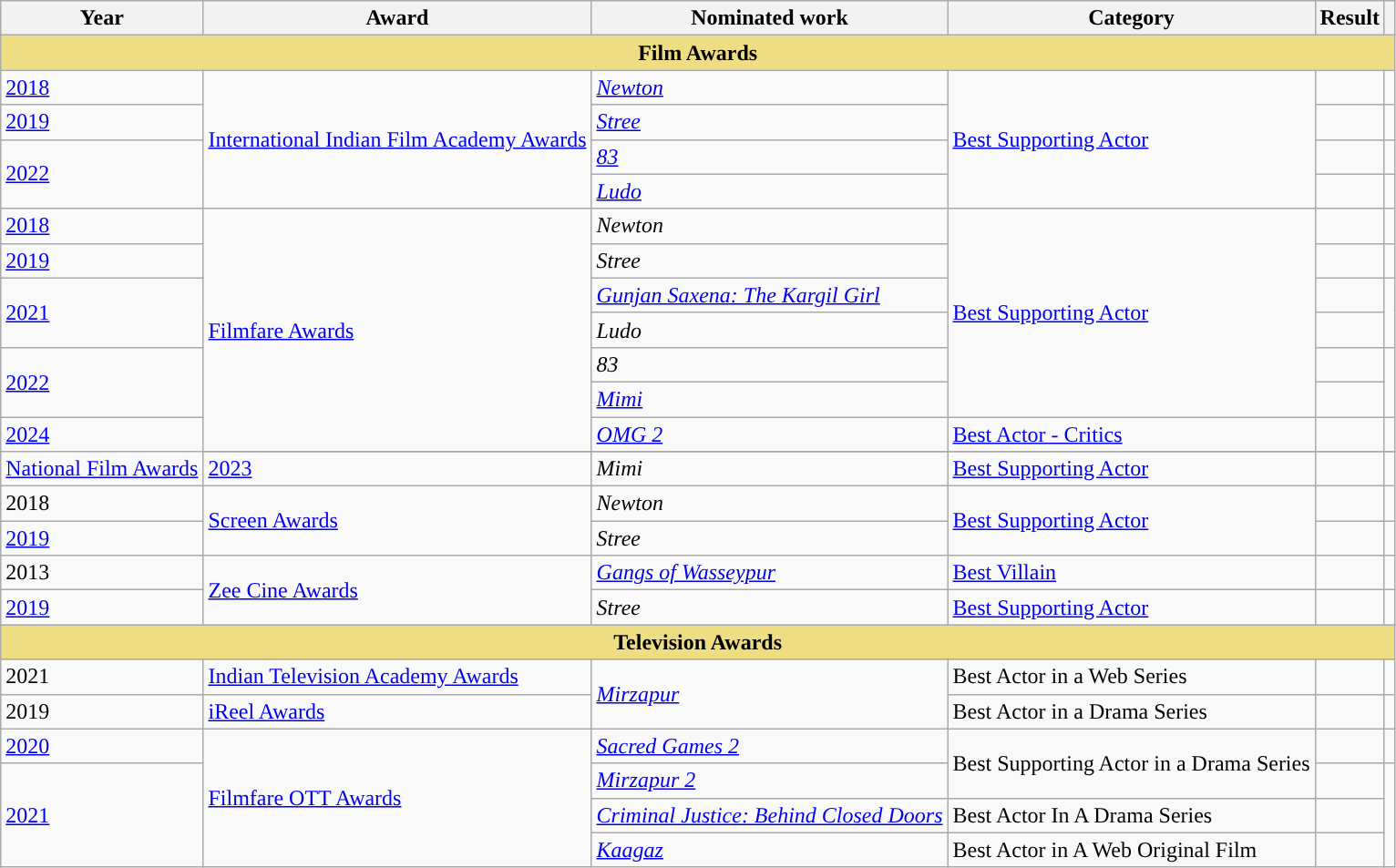<table class="wikitable sortable plainrowheaders">
<tr>
<th>Year</th>
<th>Award </th>
<th>Nominated work</th>
<th>Category</th>
<th>Result</th>
<th scope="col" class="unsortable"></th>
</tr>
<tr>
<th colspan="6" style="background: #eedd82;">Film Awards</th>
</tr>
<tr>
<td><a href='#'>2018</a></td>
<td rowspan="4"><a href='#'>International Indian Film Academy Awards</a></td>
<td><em><a href='#'>Newton</a></em></td>
<td rowspan="4"><a href='#'>Best Supporting Actor</a></td>
<td></td>
<td></td>
</tr>
<tr>
<td><a href='#'>2019</a></td>
<td><em><a href='#'>Stree</a></em></td>
<td></td>
<td></td>
</tr>
<tr>
<td rowspan="2"><a href='#'>2022</a></td>
<td><em><a href='#'>83</a></em></td>
<td></td>
<td></td>
</tr>
<tr>
<td><em><a href='#'>Ludo</a></em></td>
<td></td>
<td></td>
</tr>
<tr>
<td><a href='#'>2018</a></td>
<td rowspan="7"><a href='#'>Filmfare Awards</a></td>
<td><em>Newton</em></td>
<td rowspan="6"><a href='#'>Best Supporting Actor</a></td>
<td></td>
<td></td>
</tr>
<tr>
<td><a href='#'>2019</a></td>
<td><em>Stree</em></td>
<td></td>
<td></td>
</tr>
<tr>
<td rowspan="2"><a href='#'>2021</a></td>
<td><em><a href='#'>Gunjan Saxena: The Kargil Girl</a></em></td>
<td></td>
<td rowspan="2"></td>
</tr>
<tr>
<td><em>Ludo</em></td>
<td></td>
</tr>
<tr>
<td rowspan="2"><a href='#'>2022</a></td>
<td><em>83</em></td>
<td></td>
<td rowspan="2"></td>
</tr>
<tr>
<td><em><a href='#'>Mimi</a></em></td>
<td></td>
</tr>
<tr>
<td><a href='#'>2024</a></td>
<td><em><a href='#'>OMG 2</a></em></td>
<td><a href='#'>Best Actor - Critics</a></td>
<td></td>
<td></td>
</tr>
<tr>
<td rowspan="2"><a href='#'>National Film Awards</a></td>
</tr>
<tr>
<td><a href='#'>2023</a></td>
<td><em>Mimi</em></td>
<td><a href='#'>Best Supporting Actor</a></td>
<td></td>
<td></td>
</tr>
<tr>
<td>2018</td>
<td rowspan="2"><a href='#'>Screen Awards</a></td>
<td><em>Newton</em></td>
<td rowspan="2"><a href='#'>Best Supporting Actor</a></td>
<td></td>
<td></td>
</tr>
<tr>
<td><a href='#'>2019</a></td>
<td><em>Stree</em></td>
<td></td>
<td></td>
</tr>
<tr>
<td>2013</td>
<td rowspan="2"><a href='#'>Zee Cine Awards</a></td>
<td><em><a href='#'>Gangs of Wasseypur</a></em></td>
<td><a href='#'>Best Villain</a></td>
<td></td>
<td></td>
</tr>
<tr>
<td><a href='#'>2019</a></td>
<td><em>Stree</em></td>
<td><a href='#'>Best Supporting Actor</a></td>
<td></td>
<td></td>
</tr>
<tr>
<th colspan="6" style="background: #eedd82;">Television Awards</th>
</tr>
<tr>
<td>2021</td>
<td><a href='#'>Indian Television Academy Awards</a></td>
<td rowspan="2"><em><a href='#'>Mirzapur</a></em></td>
<td>Best Actor in a Web Series</td>
<td></td>
<td></td>
</tr>
<tr>
<td>2019</td>
<td><a href='#'>iReel Awards</a></td>
<td>Best Actor in a Drama Series</td>
<td></td>
<td></td>
</tr>
<tr>
<td><a href='#'>2020</a></td>
<td rowspan="4"><a href='#'>Filmfare OTT Awards</a></td>
<td><em><a href='#'>Sacred Games 2</a></em></td>
<td rowspan="2'">Best Supporting Actor in a Drama Series</td>
<td></td>
<td></td>
</tr>
<tr>
<td rowspan="3"><a href='#'>2021</a></td>
<td><em><a href='#'>Mirzapur 2</a></em></td>
<td></td>
<td rowspan="3"></td>
</tr>
<tr>
<td><em><a href='#'>Criminal Justice: Behind Closed Doors</a></em></td>
<td>Best Actor In A Drama Series</td>
<td></td>
</tr>
<tr>
<td><em><a href='#'>Kaagaz</a></em></td>
<td>Best Actor in A Web Original Film</td>
<td></td>
</tr>
</table>
